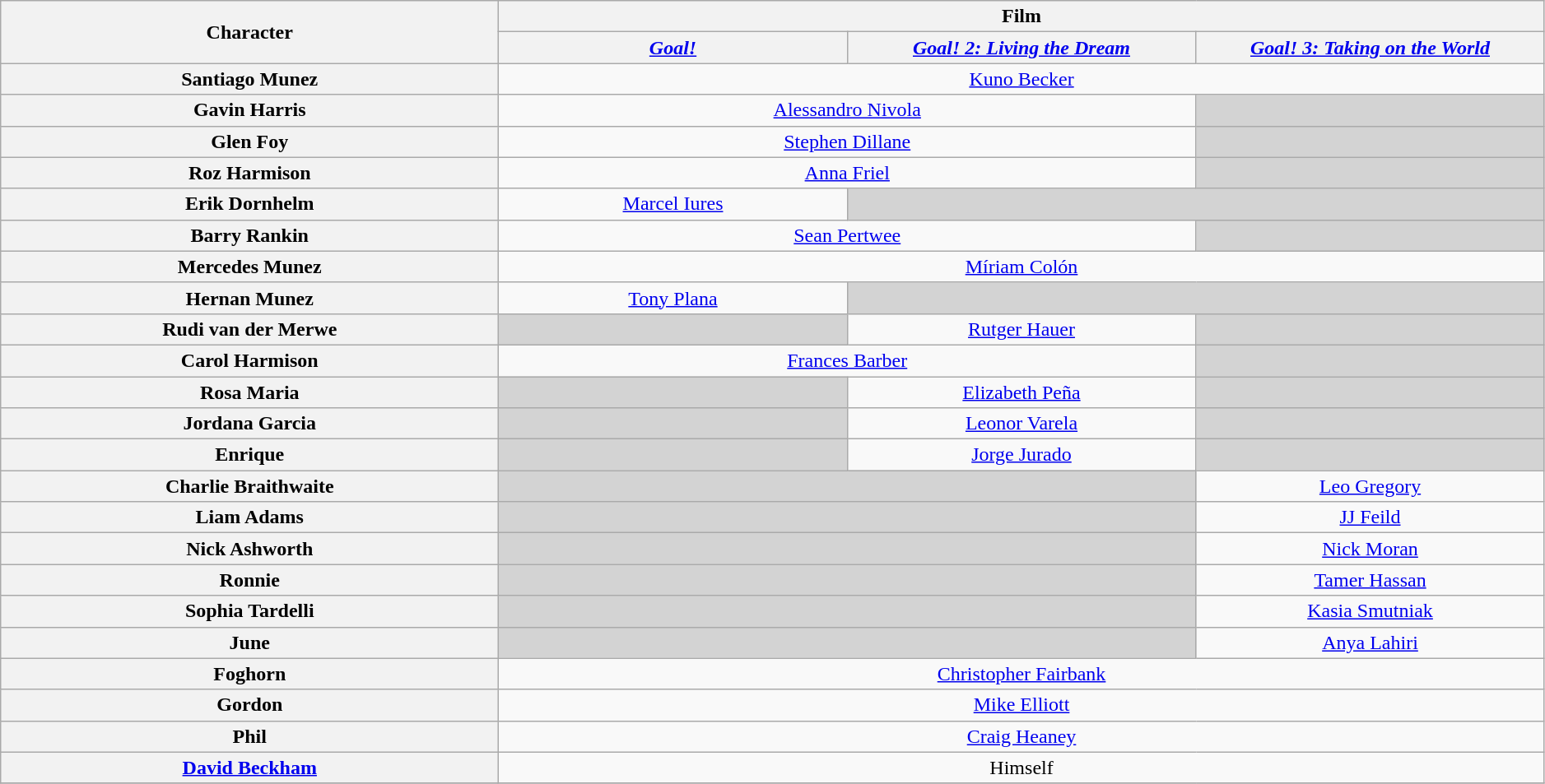<table class="wikitable" style="text-align:center" width=99%>
<tr>
<th rowspan="2" width="10%">Character</th>
<th colspan="3">Film</th>
</tr>
<tr>
<th width="7%"><em><a href='#'>Goal!</a></em></th>
<th width="7%"><em><a href='#'>Goal! 2: Living the Dream</a></em></th>
<th width="7%"><em><a href='#'>Goal! 3: Taking on the World</a></em></th>
</tr>
<tr>
<th>Santiago Munez</th>
<td colspan="3"><a href='#'>Kuno Becker</a></td>
</tr>
<tr>
<th>Gavin Harris</th>
<td colspan="2"><a href='#'>Alessandro Nivola</a></td>
<td style="background-color:#D3D3D3;" colspan="1"></td>
</tr>
<tr>
<th>Glen Foy</th>
<td colspan="2"><a href='#'>Stephen Dillane</a></td>
<td style="background-color:#D3D3D3;" colspan="1"></td>
</tr>
<tr>
<th>Roz Harmison</th>
<td colspan="2"><a href='#'>Anna Friel</a></td>
<td style="background-color:#D3D3D3;" colspan="1"></td>
</tr>
<tr>
<th>Erik Dornhelm</th>
<td colspan="1"><a href='#'>Marcel Iures</a></td>
<td style="background-color:#D3D3D3;" colspan="2"></td>
</tr>
<tr>
<th>Barry Rankin</th>
<td colspan="2"><a href='#'>Sean Pertwee</a></td>
<td style="background-color:#D3D3D3;" colspan="1"></td>
</tr>
<tr>
<th>Mercedes Munez</th>
<td colspan="3"><a href='#'>Míriam Colón</a></td>
</tr>
<tr>
<th>Hernan Munez</th>
<td><a href='#'>Tony Plana</a></td>
<td style="background-color:#D3D3D3;" colspan="2"></td>
</tr>
<tr>
<th>Rudi van der Merwe</th>
<td style="background-color:#D3D3D3;" colspan="1"></td>
<td colspan="1"><a href='#'>Rutger Hauer</a></td>
<td style="background-color:#D3D3D3;" colspan="1"></td>
</tr>
<tr>
<th>Carol Harmison</th>
<td colspan="2"><a href='#'>Frances Barber</a></td>
<td style="background-color:#D3D3D3;" colspan="1"></td>
</tr>
<tr>
<th>Rosa Maria</th>
<td style="background-color:#D3D3D3;" colspan="1"></td>
<td colspan="1"><a href='#'>Elizabeth Peña</a></td>
<td style="background-color:#D3D3D3;" colspan="1"></td>
</tr>
<tr>
<th>Jordana Garcia</th>
<td style="background-color:#D3D3D3;" colspan="1"></td>
<td colspan="1"><a href='#'>Leonor Varela</a></td>
<td style="background-color:#D3D3D3;" colspan="1"></td>
</tr>
<tr>
<th>Enrique</th>
<td style="background-color:#D3D3D3;" colspan="1"></td>
<td colspan="1"><a href='#'>Jorge Jurado</a></td>
<td style="background-color:#D3D3D3;" colspan="1"></td>
</tr>
<tr>
<th>Charlie Braithwaite</th>
<td style="background-color:#D3D3D3;" colspan="2"></td>
<td colspan="1"><a href='#'>Leo Gregory</a></td>
</tr>
<tr>
<th>Liam Adams</th>
<td style="background-color:#D3D3D3;" colspan="2"></td>
<td colspan="1"><a href='#'>JJ Feild</a></td>
</tr>
<tr>
<th>Nick Ashworth</th>
<td style="background-color:#D3D3D3;" colspan="2"></td>
<td colspan="1"><a href='#'>Nick Moran</a></td>
</tr>
<tr>
<th>Ronnie</th>
<td style="background-color:#D3D3D3;" colspan="2"></td>
<td colspan="1"><a href='#'>Tamer Hassan</a></td>
</tr>
<tr>
<th>Sophia Tardelli</th>
<td style="background-color:#D3D3D3;" colspan="2"></td>
<td colspan="1"><a href='#'>Kasia Smutniak</a></td>
</tr>
<tr>
<th>June</th>
<td style="background-color:#D3D3D3;" colspan="2"></td>
<td colspan="1"><a href='#'>Anya Lahiri</a></td>
</tr>
<tr>
<th>Foghorn</th>
<td colspan="3"><a href='#'>Christopher Fairbank</a></td>
</tr>
<tr>
<th>Gordon</th>
<td colspan="3"><a href='#'>Mike Elliott</a></td>
</tr>
<tr>
<th>Phil</th>
<td colspan="3"><a href='#'>Craig Heaney</a></td>
</tr>
<tr>
<th><a href='#'>David Beckham</a></th>
<td colspan="3">Himself</td>
</tr>
<tr>
</tr>
</table>
